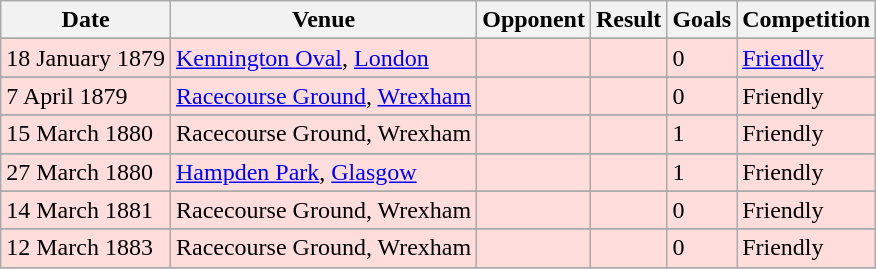<table class="wikitable">
<tr>
<th>Date</th>
<th>Venue</th>
<th>Opponent</th>
<th>Result</th>
<th>Goals</th>
<th>Competition</th>
</tr>
<tr>
</tr>
<tr bgcolor="#ffdddd">
<td>18 January 1879</td>
<td><a href='#'>Kennington Oval</a>, <a href='#'>London</a></td>
<td></td>
<td></td>
<td>0</td>
<td><a href='#'>Friendly</a></td>
</tr>
<tr>
</tr>
<tr bgcolor="#ffdddd">
<td>7 April 1879</td>
<td><a href='#'>Racecourse Ground</a>, <a href='#'>Wrexham</a></td>
<td></td>
<td></td>
<td>0</td>
<td>Friendly</td>
</tr>
<tr>
</tr>
<tr bgcolor="#ffdddd">
<td>15 March 1880</td>
<td>Racecourse Ground, Wrexham</td>
<td></td>
<td></td>
<td>1</td>
<td>Friendly</td>
</tr>
<tr>
</tr>
<tr bgcolor="#ffdddd">
<td>27 March 1880</td>
<td><a href='#'>Hampden Park</a>, <a href='#'>Glasgow</a></td>
<td></td>
<td></td>
<td>1</td>
<td>Friendly</td>
</tr>
<tr>
</tr>
<tr bgcolor="#ffdddd">
<td>14 March 1881</td>
<td>Racecourse Ground, Wrexham</td>
<td></td>
<td></td>
<td>0</td>
<td>Friendly</td>
</tr>
<tr>
</tr>
<tr bgcolor="#ffdddd">
<td>12 March 1883</td>
<td>Racecourse Ground, Wrexham</td>
<td></td>
<td></td>
<td>0</td>
<td>Friendly</td>
</tr>
<tr>
</tr>
</table>
